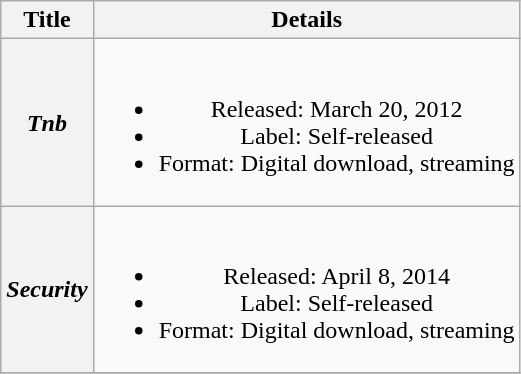<table class="wikitable plainrowheaders" style="text-align:center;">
<tr>
<th>Title</th>
<th>Details</th>
</tr>
<tr>
<th scope="row"><em>Tnb</em></th>
<td><br><ul><li>Released: March 20, 2012</li><li>Label: Self-released</li><li>Format: Digital download, streaming</li></ul></td>
</tr>
<tr>
<th scope="row"><em>Security</em></th>
<td><br><ul><li>Released: April 8, 2014</li><li>Label: Self-released</li><li>Format: Digital download, streaming</li></ul></td>
</tr>
<tr>
</tr>
</table>
